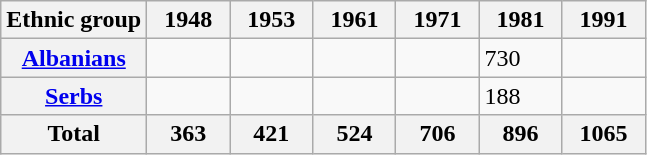<table class="wikitable" border="1">
<tr>
<th>Ethnic group</th>
<th style=width:3em>1948</th>
<th style=width:3em>1953</th>
<th style=width:3em>1961</th>
<th style=width:3em>1971</th>
<th style=width:3em>1981</th>
<th style=width:3em>1991</th>
</tr>
<tr>
<th><a href='#'>Albanians</a></th>
<td></td>
<td></td>
<td></td>
<td></td>
<td>730</td>
<td></td>
</tr>
<tr>
<th><a href='#'>Serbs</a></th>
<td></td>
<td></td>
<td></td>
<td></td>
<td>188</td>
<td></td>
</tr>
<tr>
<th>Total</th>
<th>363</th>
<th>421</th>
<th>524</th>
<th>706</th>
<th>896</th>
<th>1065</th>
</tr>
</table>
